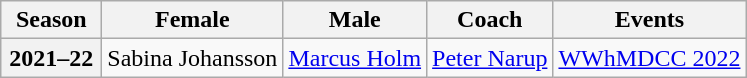<table class="wikitable">
<tr>
<th scope="col" width=60>Season</th>
<th scope="col">Female</th>
<th scope="col">Male</th>
<th scope="col">Coach</th>
<th scope="col">Events</th>
</tr>
<tr>
<th scope="row">2021–22</th>
<td>Sabina Johansson</td>
<td><a href='#'>Marcus Holm</a></td>
<td><a href='#'>Peter Narup</a></td>
<td><a href='#'>WWhMDCC 2022</a> </td>
</tr>
</table>
